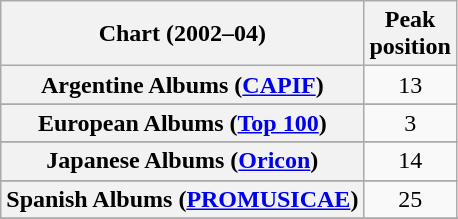<table class="wikitable sortable plainrowheaders" style="text-align:center">
<tr>
<th scope="col">Chart (2002–04)</th>
<th scope="col">Peak<br> position</th>
</tr>
<tr>
<th scope="row">Argentine Albums (<a href='#'>CAPIF</a>)</th>
<td>13</td>
</tr>
<tr>
</tr>
<tr>
</tr>
<tr>
</tr>
<tr>
</tr>
<tr>
</tr>
<tr>
</tr>
<tr>
</tr>
<tr>
<th scope="row">European Albums (<a href='#'>Top 100</a>)</th>
<td>3</td>
</tr>
<tr>
</tr>
<tr>
</tr>
<tr>
</tr>
<tr>
</tr>
<tr>
</tr>
<tr>
</tr>
<tr>
<th scope="row">Japanese Albums (<a href='#'>Oricon</a>)</th>
<td>14</td>
</tr>
<tr>
</tr>
<tr>
</tr>
<tr>
</tr>
<tr>
</tr>
<tr>
<th scope="row">Spanish Albums (<a href='#'>PROMUSICAE</a>)</th>
<td>25</td>
</tr>
<tr>
</tr>
<tr>
</tr>
<tr>
</tr>
<tr>
</tr>
<tr>
</tr>
<tr>
</tr>
</table>
